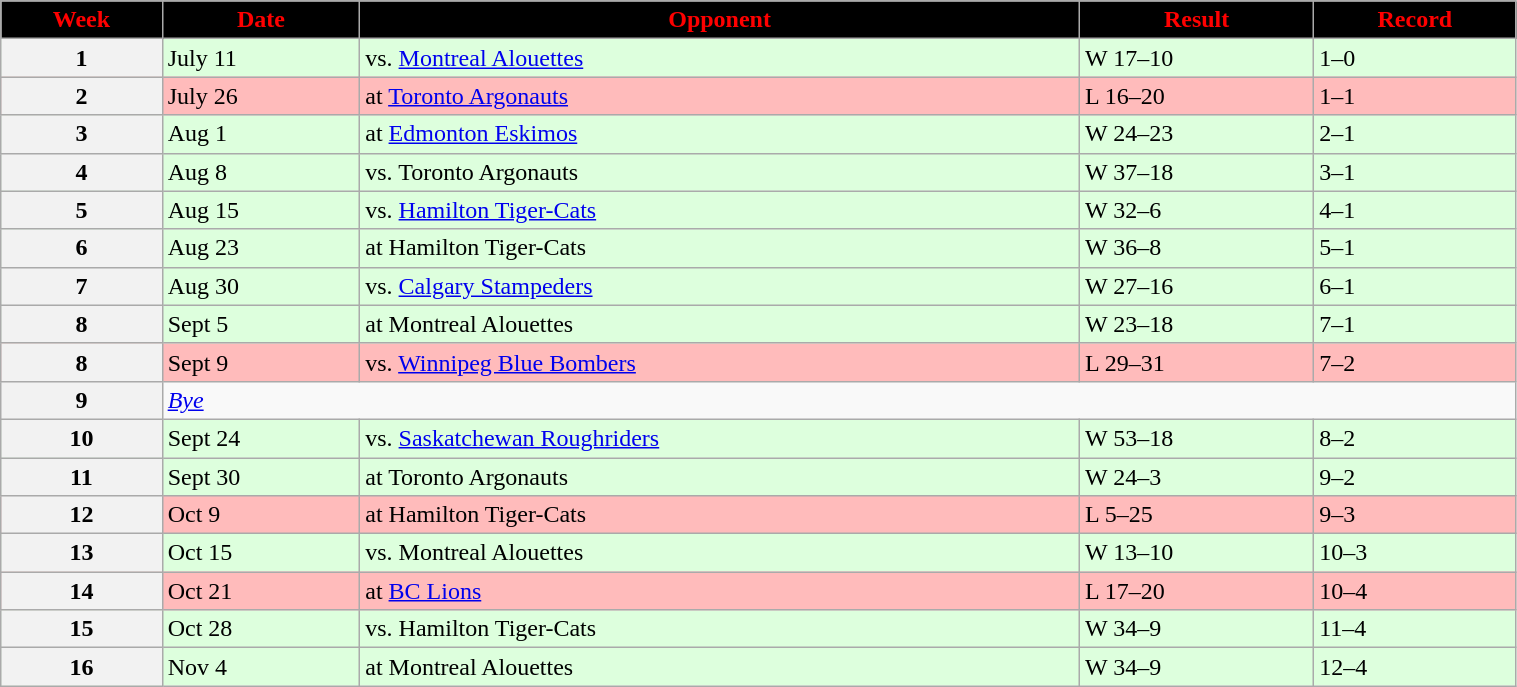<table class="wikitable" width="80%">
<tr align="center"  style="background:black;color:red;">
<td><strong>Week</strong></td>
<td><strong>Date</strong></td>
<td><strong>Opponent</strong></td>
<td><strong>Result</strong></td>
<td><strong>Record</strong></td>
</tr>
<tr style="background:#ddffdd">
<th>1</th>
<td>July 11</td>
<td>vs. <a href='#'>Montreal Alouettes</a></td>
<td>W 17–10</td>
<td>1–0</td>
</tr>
<tr style="background:#ffbbbb">
<th>2</th>
<td>July 26</td>
<td>at <a href='#'>Toronto Argonauts</a></td>
<td>L 16–20</td>
<td>1–1</td>
</tr>
<tr style="background:#ddffdd">
<th>3</th>
<td>Aug 1</td>
<td>at <a href='#'>Edmonton Eskimos</a></td>
<td>W 24–23</td>
<td>2–1</td>
</tr>
<tr style="background:#ddffdd">
<th>4</th>
<td>Aug 8</td>
<td>vs. Toronto Argonauts</td>
<td>W 37–18</td>
<td>3–1</td>
</tr>
<tr style="background:#ddffdd">
<th>5</th>
<td>Aug 15</td>
<td>vs. <a href='#'>Hamilton Tiger-Cats</a></td>
<td>W 32–6</td>
<td>4–1</td>
</tr>
<tr style="background:#ddffdd">
<th>6</th>
<td>Aug 23</td>
<td>at Hamilton Tiger-Cats</td>
<td>W 36–8</td>
<td>5–1</td>
</tr>
<tr style="background:#ddffdd">
<th>7</th>
<td>Aug 30</td>
<td>vs. <a href='#'>Calgary Stampeders</a></td>
<td>W 27–16</td>
<td>6–1</td>
</tr>
<tr style="background:#ddffdd">
<th>8</th>
<td>Sept 5</td>
<td>at Montreal Alouettes</td>
<td>W 23–18</td>
<td>7–1</td>
</tr>
<tr style="background:#ffbbbb">
<th>8</th>
<td>Sept 9</td>
<td>vs. <a href='#'>Winnipeg Blue Bombers</a></td>
<td>L 29–31</td>
<td>7–2</td>
</tr>
<tr>
<th>9</th>
<td colspan=7><em><a href='#'>Bye</a></em></td>
</tr>
<tr style="background:#ddffdd">
<th>10</th>
<td>Sept 24</td>
<td>vs. <a href='#'>Saskatchewan Roughriders</a></td>
<td>W 53–18</td>
<td>8–2</td>
</tr>
<tr style="background:#ddffdd">
<th>11</th>
<td>Sept 30</td>
<td>at Toronto Argonauts</td>
<td>W 24–3</td>
<td>9–2</td>
</tr>
<tr style="background:#ffbbbb">
<th>12</th>
<td>Oct 9</td>
<td>at Hamilton Tiger-Cats</td>
<td>L 5–25</td>
<td>9–3</td>
</tr>
<tr style="background:#ddffdd">
<th>13</th>
<td>Oct 15</td>
<td>vs. Montreal Alouettes</td>
<td>W 13–10</td>
<td>10–3</td>
</tr>
<tr style="background:#ffbbbb">
<th>14</th>
<td>Oct 21</td>
<td>at <a href='#'>BC Lions</a></td>
<td>L 17–20</td>
<td>10–4</td>
</tr>
<tr style="background:#ddffdd">
<th>15</th>
<td>Oct 28</td>
<td>vs. Hamilton Tiger-Cats</td>
<td>W 34–9</td>
<td>11–4</td>
</tr>
<tr style="background:#ddffdd">
<th>16</th>
<td>Nov 4</td>
<td>at Montreal Alouettes</td>
<td>W 34–9</td>
<td>12–4</td>
</tr>
</table>
